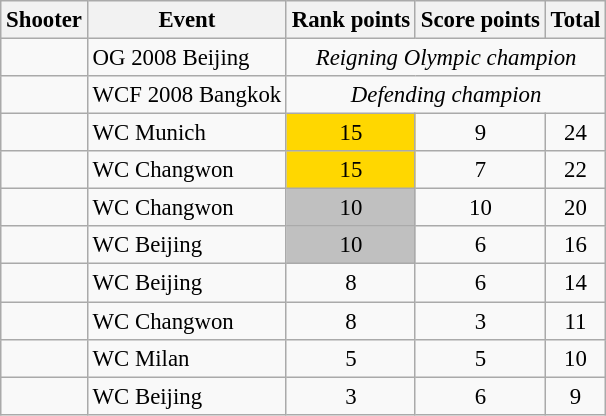<table class="wikitable" style="font-size: 95%">
<tr>
<th>Shooter</th>
<th>Event</th>
<th>Rank points</th>
<th>Score points</th>
<th>Total</th>
</tr>
<tr>
<td></td>
<td>OG 2008 Beijing</td>
<td colspan=3 style="text-align: center"><em>Reigning Olympic champion</em></td>
</tr>
<tr>
<td></td>
<td>WCF 2008 Bangkok</td>
<td colspan=3 style="text-align: center"><em>Defending champion</em></td>
</tr>
<tr>
<td></td>
<td>WC Munich</td>
<td style="text-align: center; background: gold">15</td>
<td style="text-align: center">9</td>
<td style="text-align: center">24</td>
</tr>
<tr>
<td></td>
<td>WC Changwon</td>
<td style="text-align: center; background: gold">15</td>
<td style="text-align: center">7</td>
<td style="text-align: center">22</td>
</tr>
<tr>
<td></td>
<td>WC Changwon</td>
<td style="text-align: center; background: silver">10</td>
<td style="text-align: center">10</td>
<td style="text-align: center">20</td>
</tr>
<tr>
<td></td>
<td>WC Beijing</td>
<td style="text-align: center; background: silver">10</td>
<td style="text-align: center">6</td>
<td style="text-align: center">16</td>
</tr>
<tr>
<td></td>
<td>WC Beijing</td>
<td style="text-align: center; background: bronze">8</td>
<td style="text-align: center">6</td>
<td style="text-align: center">14</td>
</tr>
<tr>
<td></td>
<td>WC Changwon</td>
<td style="text-align: center; background: bronze">8</td>
<td style="text-align: center">3</td>
<td style="text-align: center">11</td>
</tr>
<tr>
<td></td>
<td>WC Milan</td>
<td style="text-align: center">5</td>
<td style="text-align: center">5</td>
<td style="text-align: center">10</td>
</tr>
<tr>
<td></td>
<td>WC Beijing</td>
<td style="text-align: center">3</td>
<td style="text-align: center">6</td>
<td style="text-align: center">9</td>
</tr>
</table>
